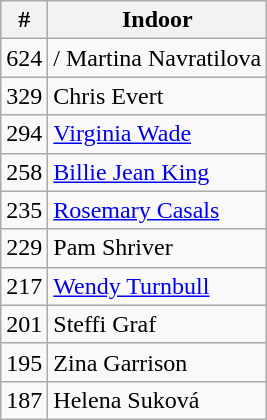<table class="wikitable">
<tr>
<th>#</th>
<th>Indoor</th>
</tr>
<tr>
<td>624</td>
<td>/ Martina Navratilova</td>
</tr>
<tr>
<td>329</td>
<td> Chris Evert</td>
</tr>
<tr>
<td>294</td>
<td> <a href='#'>Virginia Wade</a></td>
</tr>
<tr>
<td>258</td>
<td> <a href='#'>Billie Jean King</a></td>
</tr>
<tr>
<td>235</td>
<td> <a href='#'>Rosemary Casals</a></td>
</tr>
<tr>
<td>229</td>
<td> Pam Shriver</td>
</tr>
<tr>
<td>217</td>
<td> <a href='#'>Wendy Turnbull</a></td>
</tr>
<tr>
<td>201</td>
<td> Steffi Graf</td>
</tr>
<tr>
<td>195</td>
<td> Zina Garrison</td>
</tr>
<tr>
<td>187</td>
<td> Helena Suková</td>
</tr>
</table>
